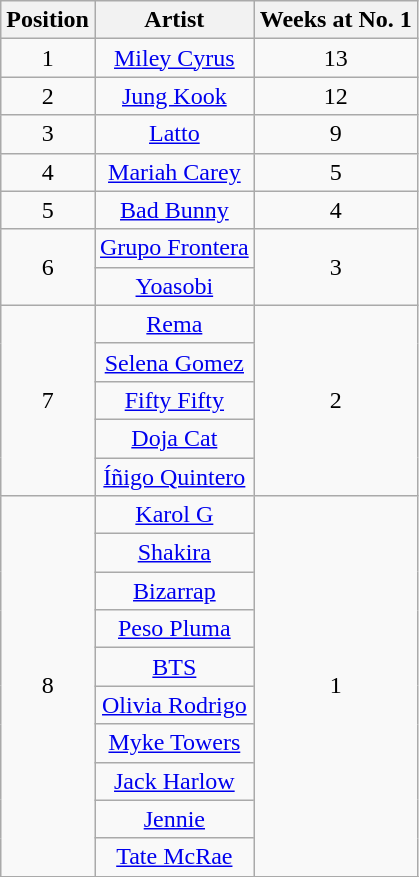<table class="wikitable plainrowheaders" style="text-align:center;">
<tr>
<th>Position</th>
<th>Artist</th>
<th>Weeks at No. 1</th>
</tr>
<tr>
<td>1</td>
<td><a href='#'>Miley Cyrus</a></td>
<td>13</td>
</tr>
<tr>
<td>2</td>
<td><a href='#'>Jung Kook</a></td>
<td>12</td>
</tr>
<tr>
<td>3</td>
<td><a href='#'>Latto</a></td>
<td>9</td>
</tr>
<tr>
<td>4</td>
<td><a href='#'>Mariah Carey</a></td>
<td>5</td>
</tr>
<tr>
<td>5</td>
<td><a href='#'>Bad Bunny</a></td>
<td>4</td>
</tr>
<tr>
<td rowspan="2">6</td>
<td><a href='#'>Grupo Frontera</a></td>
<td rowspan="2">3</td>
</tr>
<tr>
<td><a href='#'>Yoasobi</a></td>
</tr>
<tr>
<td rowspan="5">7</td>
<td><a href='#'>Rema</a></td>
<td rowspan="5">2</td>
</tr>
<tr>
<td><a href='#'>Selena Gomez</a></td>
</tr>
<tr>
<td><a href='#'>Fifty Fifty</a></td>
</tr>
<tr>
<td><a href='#'>Doja Cat</a></td>
</tr>
<tr>
<td><a href='#'>Íñigo Quintero</a></td>
</tr>
<tr>
<td rowspan="11">8</td>
<td><a href='#'>Karol G</a></td>
<td rowspan="10">1</td>
</tr>
<tr>
<td><a href='#'>Shakira</a></td>
</tr>
<tr>
<td><a href='#'>Bizarrap</a></td>
</tr>
<tr>
<td><a href='#'>Peso Pluma</a></td>
</tr>
<tr>
<td><a href='#'>BTS</a></td>
</tr>
<tr>
<td><a href='#'>Olivia Rodrigo</a></td>
</tr>
<tr>
<td><a href='#'>Myke Towers</a></td>
</tr>
<tr>
<td><a href='#'>Jack Harlow</a></td>
</tr>
<tr>
<td><a href='#'>Jennie</a></td>
</tr>
<tr>
<td><a href='#'>Tate McRae</a></td>
</tr>
<tr>
</tr>
</table>
